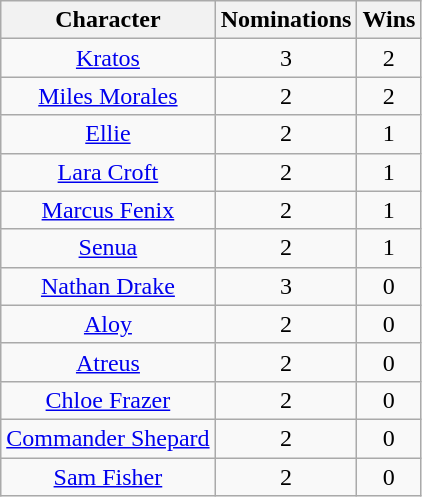<table class="wikitable sortable plainrowheaders" rowspan="2" style="text-align:center;" background: #f6e39c;>
<tr>
<th scope="col">Character</th>
<th scope="col">Nominations</th>
<th scope="col">Wins</th>
</tr>
<tr>
<td><a href='#'>Kratos</a></td>
<td>3</td>
<td>2</td>
</tr>
<tr>
<td><a href='#'>Miles Morales</a></td>
<td>2</td>
<td>2</td>
</tr>
<tr>
<td><a href='#'>Ellie</a></td>
<td>2</td>
<td>1</td>
</tr>
<tr>
<td><a href='#'>Lara Croft</a></td>
<td>2</td>
<td>1</td>
</tr>
<tr>
<td><a href='#'>Marcus Fenix</a></td>
<td>2</td>
<td>1</td>
</tr>
<tr>
<td><a href='#'>Senua</a></td>
<td>2</td>
<td>1</td>
</tr>
<tr>
<td><a href='#'>Nathan Drake</a></td>
<td>3</td>
<td>0</td>
</tr>
<tr>
<td><a href='#'>Aloy</a></td>
<td>2</td>
<td>0</td>
</tr>
<tr>
<td><a href='#'>Atreus</a></td>
<td>2</td>
<td>0</td>
</tr>
<tr>
<td><a href='#'>Chloe Frazer</a></td>
<td>2</td>
<td>0</td>
</tr>
<tr>
<td><a href='#'>Commander Shepard</a></td>
<td>2</td>
<td>0</td>
</tr>
<tr>
<td><a href='#'>Sam Fisher</a></td>
<td>2</td>
<td>0</td>
</tr>
</table>
